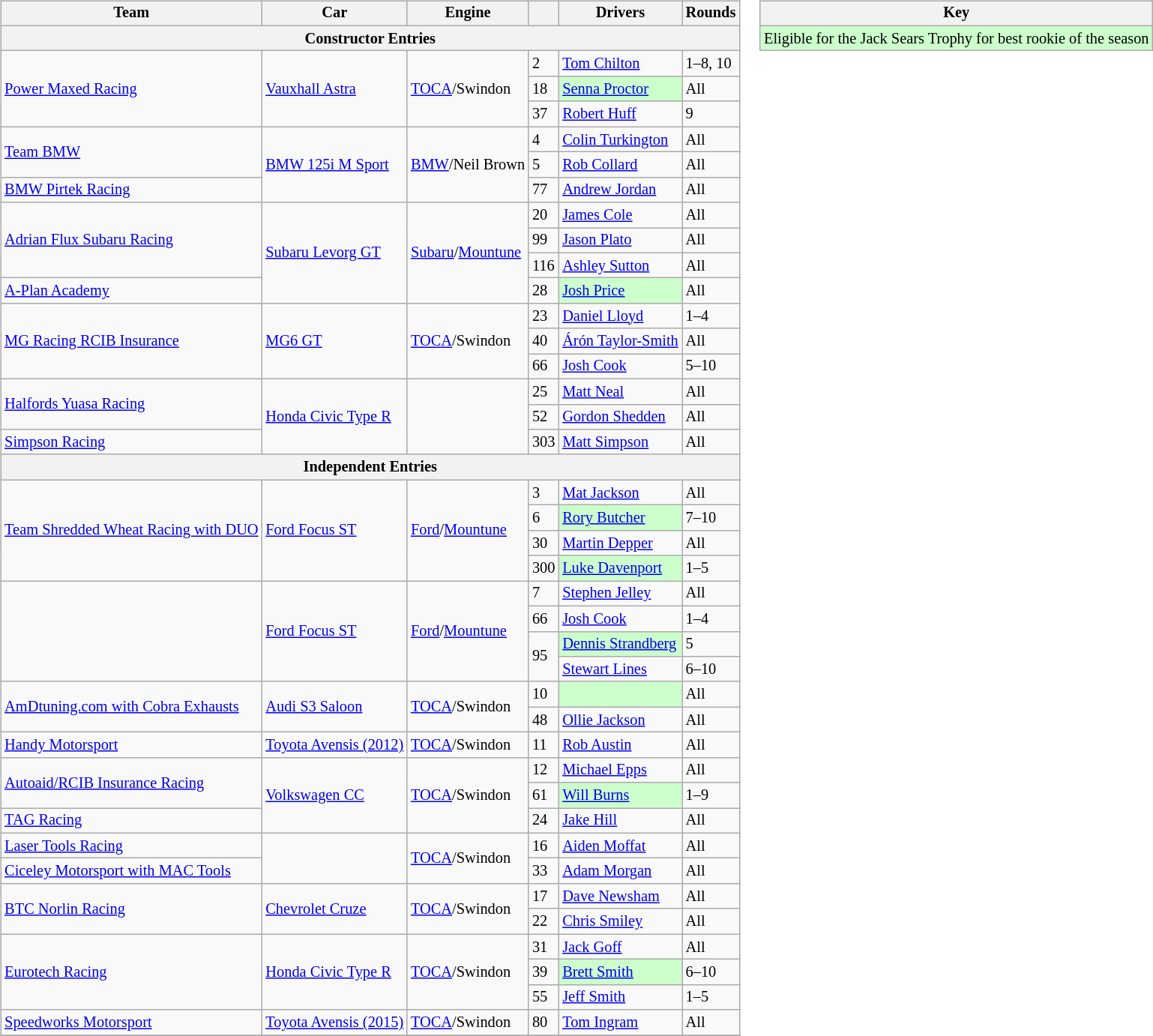<table>
<tr>
<td><br><table class="wikitable" style="font-size: 85%">
<tr>
<th>Team</th>
<th>Car</th>
<th>Engine</th>
<th></th>
<th>Drivers</th>
<th>Rounds</th>
</tr>
<tr>
<th colspan=6>Constructor Entries</th>
</tr>
<tr>
<td rowspan=3><a href='#'>Power Maxed Racing</a></td>
<td rowspan=3><a href='#'>Vauxhall Astra</a></td>
<td rowspan=3><a href='#'>TOCA</a>/Swindon</td>
<td>2</td>
<td> <a href='#'>Tom Chilton</a></td>
<td>1–8, 10</td>
</tr>
<tr>
<td>18</td>
<td style="background:#ccffcc;"> <a href='#'>Senna Proctor</a></td>
<td>All</td>
</tr>
<tr>
<td>37</td>
<td> <a href='#'>Robert Huff</a></td>
<td>9</td>
</tr>
<tr>
<td rowspan=2><a href='#'>Team BMW</a></td>
<td rowspan=3><a href='#'>BMW 125i M Sport</a></td>
<td rowspan=3><a href='#'>BMW</a>/Neil Brown</td>
<td>4</td>
<td> <a href='#'>Colin Turkington</a></td>
<td>All</td>
</tr>
<tr>
<td>5</td>
<td> <a href='#'>Rob Collard</a></td>
<td>All</td>
</tr>
<tr>
<td><a href='#'>BMW Pirtek Racing</a></td>
<td>77</td>
<td> <a href='#'>Andrew Jordan</a></td>
<td>All</td>
</tr>
<tr>
<td rowspan=3><a href='#'>Adrian Flux Subaru Racing</a></td>
<td rowspan=4><a href='#'>Subaru Levorg GT</a></td>
<td rowspan=4><a href='#'>Subaru</a>/<a href='#'>Mountune</a></td>
<td>20</td>
<td> <a href='#'>James Cole</a></td>
<td>All</td>
</tr>
<tr>
<td>99</td>
<td> <a href='#'>Jason Plato</a></td>
<td>All</td>
</tr>
<tr>
<td>116</td>
<td> <a href='#'>Ashley Sutton</a></td>
<td>All</td>
</tr>
<tr>
<td><a href='#'>A-Plan Academy</a></td>
<td>28</td>
<td style="background:#ccffcc;"> <a href='#'>Josh Price</a></td>
<td>All</td>
</tr>
<tr>
<td rowspan=3><a href='#'>MG Racing RCIB Insurance</a></td>
<td rowspan=3><a href='#'>MG6 GT</a></td>
<td rowspan=3><a href='#'>TOCA</a>/Swindon</td>
<td>23</td>
<td> <a href='#'>Daniel Lloyd</a></td>
<td>1–4</td>
</tr>
<tr>
<td>40</td>
<td> <a href='#'>Árón Taylor-Smith</a></td>
<td>All</td>
</tr>
<tr>
<td>66</td>
<td> <a href='#'>Josh Cook</a></td>
<td>5–10</td>
</tr>
<tr>
<td rowspan=2><a href='#'>Halfords Yuasa Racing</a></td>
<td rowspan=3><a href='#'>Honda Civic Type R</a></td>
<td rowspan=3></td>
<td>25</td>
<td> <a href='#'>Matt Neal</a></td>
<td>All</td>
</tr>
<tr>
<td>52</td>
<td> <a href='#'>Gordon Shedden</a></td>
<td>All</td>
</tr>
<tr>
<td><a href='#'>Simpson Racing</a></td>
<td>303</td>
<td> <a href='#'>Matt Simpson</a></td>
<td>All</td>
</tr>
<tr>
<th colspan=6>Independent Entries</th>
</tr>
<tr>
<td rowspan=4><a href='#'>Team Shredded Wheat Racing with DUO</a></td>
<td rowspan=4><a href='#'>Ford Focus ST</a></td>
<td rowspan=4><a href='#'>Ford</a>/<a href='#'>Mountune</a></td>
<td>3</td>
<td> <a href='#'>Mat Jackson</a></td>
<td>All</td>
</tr>
<tr>
<td>6</td>
<td style="background:#ccffcc;"> <a href='#'>Rory Butcher</a></td>
<td>7–10</td>
</tr>
<tr>
<td>30</td>
<td> <a href='#'>Martin Depper</a></td>
<td>All</td>
</tr>
<tr>
<td>300</td>
<td style="background:#ccffcc;"> <a href='#'>Luke Davenport</a></td>
<td>1–5</td>
</tr>
<tr>
<td rowspan=4></td>
<td rowspan=4><a href='#'>Ford Focus ST</a></td>
<td rowspan=4><a href='#'>Ford</a>/<a href='#'>Mountune</a></td>
<td>7</td>
<td> <a href='#'>Stephen Jelley</a></td>
<td>All</td>
</tr>
<tr>
<td>66</td>
<td> <a href='#'>Josh Cook</a></td>
<td>1–4</td>
</tr>
<tr>
<td rowspan=2>95</td>
<td style="background:#ccffcc;"> <a href='#'>Dennis Strandberg</a></td>
<td>5</td>
</tr>
<tr>
<td> <a href='#'>Stewart Lines</a></td>
<td>6–10</td>
</tr>
<tr>
<td rowspan=2><a href='#'>AmDtuning.com with Cobra Exhausts</a></td>
<td rowspan=2><a href='#'>Audi S3 Saloon</a></td>
<td rowspan=2><a href='#'>TOCA</a>/Swindon</td>
<td>10</td>
<td style="background:#ccffcc;"></td>
<td>All</td>
</tr>
<tr>
<td>48</td>
<td> <a href='#'>Ollie Jackson</a></td>
<td>All</td>
</tr>
<tr>
<td><a href='#'>Handy Motorsport</a></td>
<td><a href='#'>Toyota Avensis (2012)</a></td>
<td><a href='#'>TOCA</a>/Swindon</td>
<td>11</td>
<td> <a href='#'>Rob Austin</a></td>
<td>All</td>
</tr>
<tr>
<td rowspan=2><a href='#'>Autoaid/RCIB Insurance Racing</a></td>
<td rowspan=3><a href='#'>Volkswagen CC</a></td>
<td rowspan=3><a href='#'>TOCA</a>/Swindon</td>
<td>12</td>
<td> <a href='#'>Michael Epps</a></td>
<td>All</td>
</tr>
<tr>
<td>61</td>
<td style="background:#ccffcc;"> <a href='#'>Will Burns</a></td>
<td>1–9</td>
</tr>
<tr>
<td><a href='#'>TAG Racing</a></td>
<td>24</td>
<td> <a href='#'>Jake Hill</a></td>
<td>All</td>
</tr>
<tr>
<td><a href='#'>Laser Tools Racing</a></td>
<td rowspan=2></td>
<td rowspan=2><a href='#'>TOCA</a>/Swindon</td>
<td>16</td>
<td> <a href='#'>Aiden Moffat</a></td>
<td>All</td>
</tr>
<tr>
<td><a href='#'>Ciceley Motorsport with MAC Tools</a></td>
<td>33</td>
<td> <a href='#'>Adam Morgan</a></td>
<td>All</td>
</tr>
<tr>
<td rowspan=2><a href='#'>BTC Norlin Racing</a></td>
<td rowspan=2><a href='#'>Chevrolet Cruze</a></td>
<td rowspan=2><a href='#'>TOCA</a>/Swindon</td>
<td>17</td>
<td> <a href='#'>Dave Newsham</a></td>
<td>All</td>
</tr>
<tr>
<td>22</td>
<td> <a href='#'>Chris Smiley</a></td>
<td>All</td>
</tr>
<tr>
<td rowspan=3><a href='#'>Eurotech Racing</a></td>
<td rowspan=3><a href='#'>Honda Civic Type R</a></td>
<td rowspan=3><a href='#'>TOCA</a>/Swindon</td>
<td>31</td>
<td> <a href='#'>Jack Goff</a></td>
<td>All</td>
</tr>
<tr>
<td>39</td>
<td style="background:#ccffcc;"> <a href='#'>Brett Smith</a></td>
<td>6–10</td>
</tr>
<tr>
<td>55</td>
<td> <a href='#'>Jeff Smith</a></td>
<td>1–5</td>
</tr>
<tr>
<td><a href='#'>Speedworks Motorsport</a></td>
<td><a href='#'>Toyota Avensis (2015)</a></td>
<td><a href='#'>TOCA</a>/Swindon</td>
<td>80</td>
<td> <a href='#'>Tom Ingram</a></td>
<td>All</td>
</tr>
<tr>
</tr>
</table>
</td>
<td valign="top"><br><table class="wikitable" style="font-size: 85%">
<tr>
<th colspan=2>Key</th>
</tr>
<tr style="background:#ccffcc;">
<td>Eligible for the Jack Sears Trophy for best rookie of the season</td>
</tr>
</table>
</td>
</tr>
</table>
